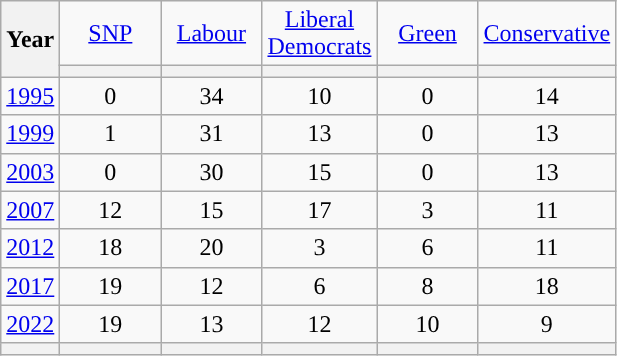<table class=wikitable style=text-align:center>
<tr>
<th rowspan=2>Year</th>
<td width="60"><a href='#'>SNP</a></td>
<td width="60"><a href='#'>Labour</a></td>
<td width="60"><a href='#'>Liberal Democrats</a></td>
<td width="60"><a href='#'>Green</a></td>
<td width="60"><a href='#'>Conservative</a></td>
</tr>
<tr>
<th style="background-color: "></th>
<th style="background-color: "></th>
<th style="background-color: "></th>
<th style="background-color: "></th>
<th style="background-color: "></th>
</tr>
<tr>
<td><a href='#'>1995</a></td>
<td>0</td>
<td>34</td>
<td>10</td>
<td>0</td>
<td>14</td>
</tr>
<tr>
<td><a href='#'>1999</a></td>
<td>1</td>
<td>31</td>
<td>13</td>
<td>0</td>
<td>13</td>
</tr>
<tr>
<td><a href='#'>2003</a></td>
<td>0</td>
<td>30</td>
<td>15</td>
<td>0</td>
<td>13</td>
</tr>
<tr>
<td><a href='#'>2007</a></td>
<td>12</td>
<td>15</td>
<td>17</td>
<td>3</td>
<td>11</td>
</tr>
<tr>
<td><a href='#'>2012</a></td>
<td>18</td>
<td>20</td>
<td>3</td>
<td>6</td>
<td>11</td>
</tr>
<tr>
<td><a href='#'>2017</a></td>
<td>19</td>
<td>12</td>
<td>6</td>
<td>8</td>
<td>18</td>
</tr>
<tr>
<td><a href='#'>2022</a></td>
<td>19</td>
<td>13</td>
<td>12</td>
<td>10</td>
<td>9</td>
</tr>
<tr>
<th></th>
<th style="background-color: "></th>
<th style="background-color: "></th>
<th style="background-color: "></th>
<th style="background-color: "></th>
<th style="background-color: "></th>
</tr>
</table>
